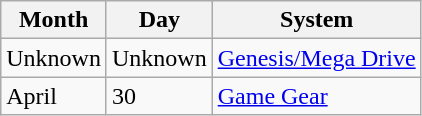<table class="wikitable">
<tr>
<th>Month</th>
<th>Day</th>
<th>System</th>
</tr>
<tr>
<td>Unknown</td>
<td>Unknown</td>
<td><a href='#'>Genesis/Mega Drive</a></td>
</tr>
<tr>
<td>April</td>
<td>30</td>
<td><a href='#'>Game Gear</a></td>
</tr>
</table>
